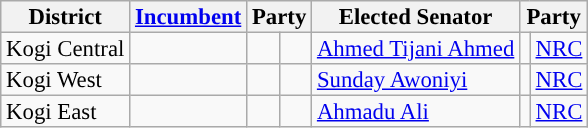<table class="sortable wikitable" style="font-size:95%;line-height:14px;">
<tr>
<th class="unsortable">District</th>
<th class="unsortable"><a href='#'>Incumbent</a></th>
<th colspan="2">Party</th>
<th class="unsortable">Elected Senator</th>
<th colspan="2">Party</th>
</tr>
<tr>
<td>Kogi Central</td>
<td></td>
<td></td>
<td></td>
<td><a href='#'>Ahmed Tijani Ahmed</a></td>
<td style="background:"></td>
<td><a href='#'>NRC</a></td>
</tr>
<tr>
<td>Kogi West</td>
<td></td>
<td></td>
<td></td>
<td><a href='#'>Sunday Awoniyi</a></td>
<td style="background:"></td>
<td><a href='#'>NRC</a></td>
</tr>
<tr>
<td>Kogi East</td>
<td></td>
<td></td>
<td></td>
<td><a href='#'>Ahmadu Ali</a></td>
<td style="background:"></td>
<td><a href='#'>NRC</a></td>
</tr>
</table>
